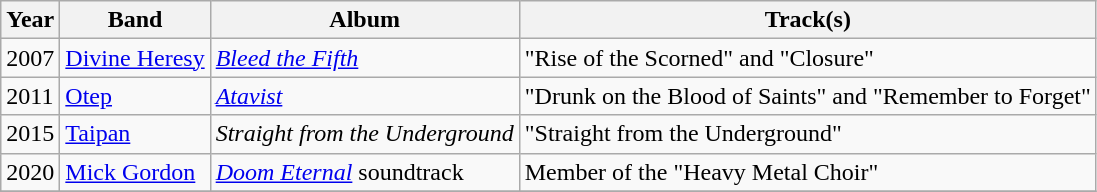<table class="wikitable">
<tr>
<th>Year</th>
<th>Band</th>
<th>Album</th>
<th>Track(s)</th>
</tr>
<tr>
<td>2007</td>
<td><a href='#'>Divine Heresy</a></td>
<td><em><a href='#'>Bleed the Fifth</a></em></td>
<td>"Rise of the Scorned" and "Closure"</td>
</tr>
<tr>
<td>2011</td>
<td><a href='#'>Otep</a></td>
<td><em><a href='#'>Atavist</a></em></td>
<td>"Drunk on the Blood of Saints" and "Remember to Forget"</td>
</tr>
<tr>
<td>2015</td>
<td><a href='#'>Taipan</a></td>
<td><em>Straight from the Underground</em></td>
<td>"Straight from the Underground"</td>
</tr>
<tr>
<td>2020</td>
<td><a href='#'>Mick Gordon</a></td>
<td><em><a href='#'>Doom Eternal</a></em> soundtrack</td>
<td>Member of the "Heavy Metal Choir"</td>
</tr>
<tr>
</tr>
</table>
